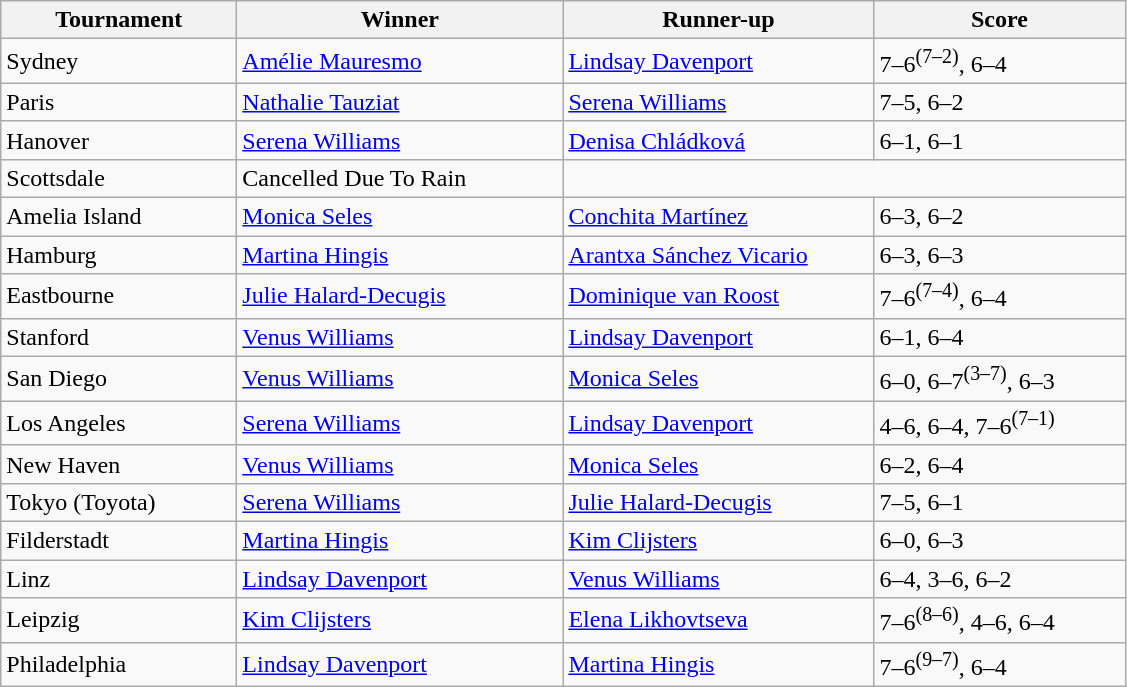<table class="wikitable">
<tr>
<th width="150">Tournament</th>
<th width="210">Winner</th>
<th width="200">Runner-up</th>
<th width="160">Score</th>
</tr>
<tr>
<td>Sydney</td>
<td> <a href='#'>Amélie Mauresmo</a></td>
<td> <a href='#'>Lindsay Davenport</a></td>
<td>7–6<sup>(7–2)</sup>, 6–4</td>
</tr>
<tr>
<td>Paris</td>
<td> <a href='#'>Nathalie Tauziat</a></td>
<td> <a href='#'>Serena Williams</a></td>
<td>7–5, 6–2</td>
</tr>
<tr>
<td>Hanover</td>
<td> <a href='#'>Serena Williams</a></td>
<td> <a href='#'>Denisa Chládková</a></td>
<td>6–1, 6–1</td>
</tr>
<tr>
<td>Scottsdale</td>
<td>Cancelled Due To Rain</td>
</tr>
<tr>
<td>Amelia Island</td>
<td> <a href='#'>Monica Seles</a></td>
<td> <a href='#'>Conchita Martínez</a></td>
<td>6–3, 6–2</td>
</tr>
<tr>
<td>Hamburg</td>
<td> <a href='#'>Martina Hingis</a></td>
<td> <a href='#'>Arantxa Sánchez Vicario</a></td>
<td>6–3, 6–3</td>
</tr>
<tr>
<td>Eastbourne</td>
<td> <a href='#'>Julie Halard-Decugis</a></td>
<td> <a href='#'>Dominique van Roost</a></td>
<td>7–6<sup>(7–4)</sup>, 6–4</td>
</tr>
<tr>
<td>Stanford</td>
<td> <a href='#'>Venus Williams</a></td>
<td> <a href='#'>Lindsay Davenport</a></td>
<td>6–1, 6–4</td>
</tr>
<tr>
<td>San Diego</td>
<td> <a href='#'>Venus Williams</a></td>
<td> <a href='#'>Monica Seles</a></td>
<td>6–0, 6–7<sup>(3–7)</sup>, 6–3</td>
</tr>
<tr>
<td>Los Angeles</td>
<td> <a href='#'>Serena Williams</a></td>
<td> <a href='#'>Lindsay Davenport</a></td>
<td>4–6, 6–4, 7–6<sup>(7–1)</sup></td>
</tr>
<tr>
<td>New Haven</td>
<td> <a href='#'>Venus Williams</a></td>
<td> <a href='#'>Monica Seles</a></td>
<td>6–2, 6–4</td>
</tr>
<tr>
<td>Tokyo (Toyota)</td>
<td> <a href='#'>Serena Williams</a></td>
<td> <a href='#'>Julie Halard-Decugis</a></td>
<td>7–5, 6–1</td>
</tr>
<tr>
<td>Filderstadt</td>
<td> <a href='#'>Martina Hingis</a></td>
<td> <a href='#'>Kim Clijsters</a></td>
<td>6–0, 6–3</td>
</tr>
<tr>
<td>Linz</td>
<td> <a href='#'>Lindsay Davenport</a></td>
<td> <a href='#'>Venus Williams</a></td>
<td>6–4, 3–6, 6–2</td>
</tr>
<tr>
<td>Leipzig</td>
<td> <a href='#'>Kim Clijsters</a></td>
<td> <a href='#'>Elena Likhovtseva</a></td>
<td>7–6<sup>(8–6)</sup>, 4–6, 6–4</td>
</tr>
<tr>
<td>Philadelphia</td>
<td> <a href='#'>Lindsay Davenport</a></td>
<td> <a href='#'>Martina Hingis</a></td>
<td>7–6<sup>(9–7)</sup>, 6–4</td>
</tr>
</table>
